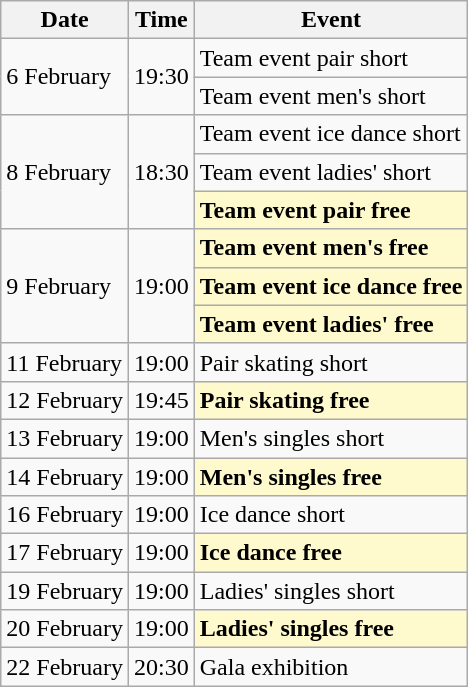<table class=wikitable>
<tr>
<th>Date</th>
<th>Time</th>
<th>Event</th>
</tr>
<tr>
<td rowspan=2>6 February</td>
<td rowspan=2>19:30</td>
<td>Team event pair short</td>
</tr>
<tr>
<td>Team event men's short</td>
</tr>
<tr>
<td rowspan=3>8 February</td>
<td rowspan=3>18:30</td>
<td>Team event ice dance short</td>
</tr>
<tr>
<td>Team event ladies' short</td>
</tr>
<tr>
<td style=background:lemonchiffon><strong>Team event pair free</strong></td>
</tr>
<tr>
<td rowspan=3>9 February</td>
<td rowspan=3>19:00</td>
<td style=background:lemonchiffon><strong>Team event men's free</strong></td>
</tr>
<tr>
<td style=background:lemonchiffon><strong>Team event ice dance free</strong></td>
</tr>
<tr>
<td style=background:lemonchiffon><strong>Team event ladies' free</strong></td>
</tr>
<tr>
<td>11 February</td>
<td>19:00</td>
<td>Pair skating short</td>
</tr>
<tr>
<td>12 February</td>
<td>19:45</td>
<td style=background:lemonchiffon><strong>Pair skating free</strong></td>
</tr>
<tr>
<td>13 February</td>
<td>19:00</td>
<td>Men's singles short</td>
</tr>
<tr>
<td>14 February</td>
<td>19:00</td>
<td style=background:lemonchiffon><strong>Men's singles free</strong></td>
</tr>
<tr>
<td>16 February</td>
<td>19:00</td>
<td>Ice dance short</td>
</tr>
<tr>
<td>17 February</td>
<td>19:00</td>
<td style=background:lemonchiffon><strong>Ice dance free</strong></td>
</tr>
<tr>
<td>19 February</td>
<td>19:00</td>
<td>Ladies' singles short</td>
</tr>
<tr>
<td>20 February</td>
<td>19:00</td>
<td style=background:lemonchiffon><strong>Ladies' singles free</strong></td>
</tr>
<tr>
<td>22 February</td>
<td>20:30</td>
<td>Gala exhibition</td>
</tr>
</table>
